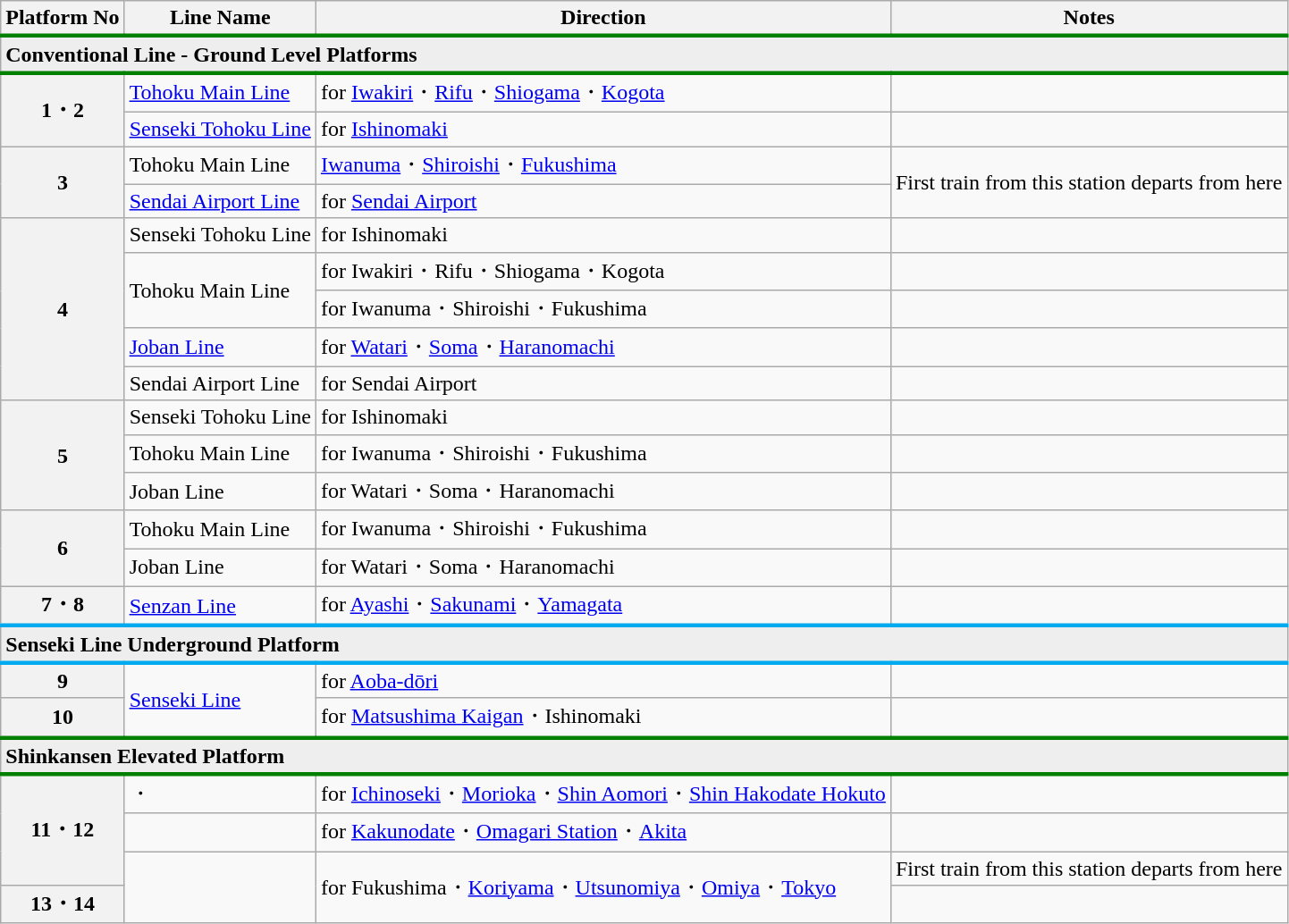<table class="wikitable">
<tr>
<th nowrap="nowrap">Platform No </th>
<th>Line Name</th>
<th>Direction</th>
<th>Notes</th>
</tr>
<tr>
<td colspan="5" style="background-color:#eee; border-top:solid 3px green; border-bottom:solid 3px green;"><strong>Conventional Line - Ground Level Platforms</strong></td>
</tr>
<tr>
<th rowspan="2">1・2</th>
<td> <a href='#'>Tohoku Main Line</a></td>
<td>for <a href='#'>Iwakiri</a>・<a href='#'>Rifu</a>・<a href='#'>Shiogama</a>・<a href='#'>Kogota</a></td>
<td></td>
</tr>
<tr>
<td colspan="1"> <a href='#'>Senseki Tohoku Line</a></td>
<td>for <a href='#'>Ishinomaki</a></td>
<td></td>
</tr>
<tr>
<th rowspan="2">3</th>
<td> Tohoku Main Line</td>
<td><a href='#'>Iwanuma</a>・<a href='#'>Shiroishi</a>・<a href='#'>Fukushima</a></td>
<td rowspan="2">First train from this station departs from here</td>
</tr>
<tr>
<td colspan="1">  <a href='#'>Sendai Airport Line</a></td>
<td>for <a href='#'>Sendai Airport</a></td>
</tr>
<tr>
<th rowspan="5">4</th>
<td colspan="1"> Senseki Tohoku Line</td>
<td>for Ishinomaki</td>
<td></td>
</tr>
<tr>
<td rowspan="2"> Tohoku Main Line</td>
<td>for Iwakiri・Rifu・Shiogama・Kogota</td>
<td></td>
</tr>
<tr>
<td>for Iwanuma・Shiroishi・Fukushima</td>
<td></td>
</tr>
<tr>
<td colspan="1"> <a href='#'>Joban Line</a></td>
<td>for <a href='#'>Watari</a>・<a href='#'>Soma</a>・<a href='#'>Haranomachi</a></td>
<td></td>
</tr>
<tr>
<td colspan="1">  Sendai Airport Line</td>
<td>for Sendai Airport</td>
<td></td>
</tr>
<tr>
<th rowspan="3">5</th>
<td colspan="1"> Senseki Tohoku Line</td>
<td>for Ishinomaki</td>
<td></td>
</tr>
<tr>
<td colspan="1"> Tohoku Main Line</td>
<td>for Iwanuma・Shiroishi・Fukushima</td>
<td></td>
</tr>
<tr>
<td colspan="1"> Joban Line</td>
<td>for Watari・Soma・Haranomachi</td>
<td></td>
</tr>
<tr>
<th rowspan="2">6</th>
<td> Tohoku Main Line</td>
<td>for Iwanuma・Shiroishi・Fukushima</td>
<td></td>
</tr>
<tr>
<td colspan="1"> Joban Line</td>
<td>for Watari・Soma・Haranomachi</td>
<td></td>
</tr>
<tr>
<th>7・8</th>
<td colspan="1"> <a href='#'>Senzan Line</a></td>
<td>for <a href='#'>Ayashi</a>・<a href='#'>Sakunami</a>・<a href='#'>Yamagata</a></td>
<td></td>
</tr>
<tr>
<td colspan="5" style="background-color:#eee; border-top:solid 3px #00aaee; border-bottom:solid 3px #00aaee;"><strong>Senseki Line Underground Platform</strong></td>
</tr>
<tr>
<th>9</th>
<td rowspan="2"> <a href='#'>Senseki Line</a></td>
<td>for <a href='#'>Aoba-dōri</a></td>
<td></td>
</tr>
<tr>
<th>10</th>
<td>for <a href='#'>Matsushima Kaigan</a>・Ishinomaki</td>
<td></td>
</tr>
<tr>
<td colspan="5" style="background-color:#eee; border-top:solid 3px green;  border-bottom:solid 3px green;"><strong>Shinkansen Elevated Platform</strong></td>
</tr>
<tr>
<th rowspan="3">11・12</th>
<td>・</td>
<td>for <a href='#'>Ichinoseki</a>・<a href='#'>Morioka</a>・<a href='#'>Shin Aomori</a>・<a href='#'>Shin Hakodate Hokuto</a></td>
<td></td>
</tr>
<tr>
<td></td>
<td>for <a href='#'>Kakunodate</a>・<a href='#'>Omagari Station</a>・<a href='#'>Akita</a></td>
<td></td>
</tr>
<tr>
<td rowspan="2"></td>
<td rowspan="2">for Fukushima・<a href='#'>Koriyama</a>・<a href='#'>Utsunomiya</a>・<a href='#'>Omiya</a>・<a href='#'>Tokyo</a></td>
<td>First train from this station departs from here</td>
</tr>
<tr>
<th>13・14</th>
<td></td>
</tr>
</table>
